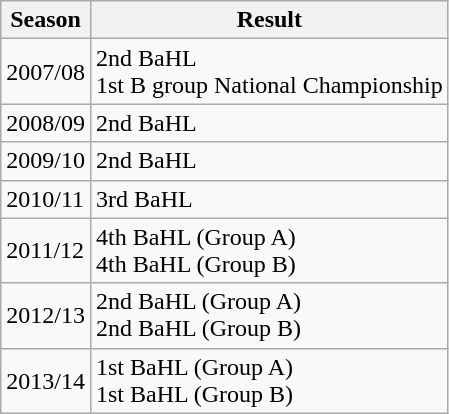<table class="wikitable">
<tr>
<th>Season</th>
<th>Result</th>
</tr>
<tr>
<td>2007/08</td>
<td>2nd BaHL<br>1st B group National Championship</td>
</tr>
<tr>
<td>2008/09</td>
<td>2nd BaHL</td>
</tr>
<tr>
<td>2009/10</td>
<td>2nd BaHL</td>
</tr>
<tr>
<td>2010/11</td>
<td>3rd BaHL</td>
</tr>
<tr>
<td>2011/12</td>
<td>4th BaHL (Group A)<br>4th BaHL (Group B)</td>
</tr>
<tr>
<td>2012/13</td>
<td>2nd BaHL (Group A)<br>2nd BaHL (Group B)</td>
</tr>
<tr>
<td>2013/14</td>
<td>1st BaHL (Group A)<br>1st BaHL (Group B)</td>
</tr>
</table>
